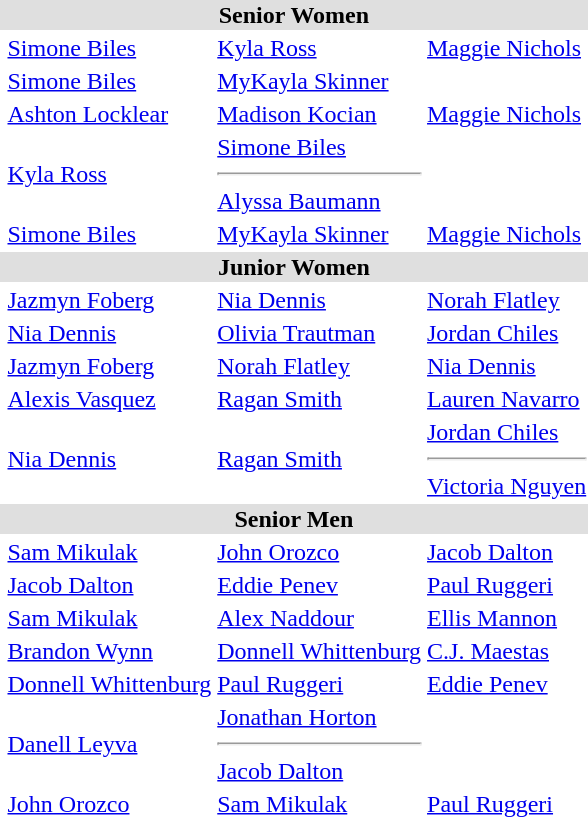<table>
<tr style="background:#dfdfdf;">
<td colspan="4" style="text-align:center;"><strong>Senior Women</strong></td>
</tr>
<tr>
<th scope=row style="text-align:left"></th>
<td><a href='#'>Simone Biles</a></td>
<td><a href='#'>Kyla Ross</a></td>
<td><a href='#'>Maggie Nichols</a></td>
</tr>
<tr>
<th scope=row style="text-align:left"></th>
<td><a href='#'>Simone Biles</a></td>
<td><a href='#'>MyKayla Skinner</a></td>
<td></td>
</tr>
<tr>
<th scope=row style="text-align:left"></th>
<td><a href='#'>Ashton Locklear</a></td>
<td><a href='#'>Madison Kocian</a></td>
<td><a href='#'>Maggie Nichols</a></td>
</tr>
<tr>
<th scope=row style="text-align:left"></th>
<td><a href='#'>Kyla Ross</a></td>
<td><a href='#'>Simone Biles</a><hr><a href='#'>Alyssa Baumann</a></td>
<td></td>
</tr>
<tr>
<th scope=row style="text-align:left"></th>
<td><a href='#'>Simone Biles</a></td>
<td><a href='#'>MyKayla Skinner</a></td>
<td><a href='#'>Maggie Nichols</a></td>
</tr>
<tr style="background:#dfdfdf;">
<td colspan="4" style="text-align:center;"><strong>Junior Women</strong></td>
</tr>
<tr>
<th scope=row style="text-align:left"></th>
<td><a href='#'>Jazmyn Foberg</a></td>
<td><a href='#'>Nia Dennis</a></td>
<td><a href='#'>Norah Flatley</a></td>
</tr>
<tr>
<th scope=row style="text-align:left"></th>
<td><a href='#'>Nia Dennis</a></td>
<td><a href='#'>Olivia Trautman</a></td>
<td><a href='#'>Jordan Chiles</a></td>
</tr>
<tr>
<th scope=row style="text-align:left"></th>
<td><a href='#'>Jazmyn Foberg</a></td>
<td><a href='#'>Norah Flatley</a></td>
<td><a href='#'>Nia Dennis</a></td>
</tr>
<tr>
<th scope=row style="text-align:left"></th>
<td><a href='#'>Alexis Vasquez</a></td>
<td><a href='#'>Ragan Smith</a></td>
<td><a href='#'>Lauren Navarro</a></td>
</tr>
<tr>
<th scope=row style="text-align:left"></th>
<td><a href='#'>Nia Dennis</a></td>
<td><a href='#'>Ragan Smith</a></td>
<td><a href='#'>Jordan Chiles</a><hr><a href='#'>Victoria Nguyen</a></td>
</tr>
<tr style="background:#dfdfdf;">
<td colspan="4" style="text-align:center;"><strong>Senior Men</strong></td>
</tr>
<tr>
<th scope=row style="text-align:left"></th>
<td><a href='#'>Sam Mikulak</a></td>
<td><a href='#'>John Orozco</a></td>
<td><a href='#'>Jacob Dalton</a></td>
</tr>
<tr>
<th scope=row style="text-align:left"></th>
<td><a href='#'>Jacob Dalton</a></td>
<td><a href='#'>Eddie Penev</a></td>
<td><a href='#'>Paul Ruggeri</a></td>
</tr>
<tr>
<th scope=row style="text-align:left"></th>
<td><a href='#'>Sam Mikulak</a></td>
<td><a href='#'>Alex Naddour</a></td>
<td><a href='#'>Ellis Mannon</a></td>
</tr>
<tr>
<th scope=row style="text-align:left"></th>
<td><a href='#'>Brandon Wynn</a></td>
<td><a href='#'>Donnell Whittenburg</a></td>
<td><a href='#'>C.J. Maestas</a></td>
</tr>
<tr>
<th scope=row style="text-align:left"></th>
<td><a href='#'>Donnell Whittenburg</a></td>
<td><a href='#'>Paul Ruggeri</a></td>
<td><a href='#'>Eddie Penev</a></td>
</tr>
<tr>
<th scope=row style="text-align:left"></th>
<td><a href='#'>Danell Leyva</a></td>
<td><a href='#'>Jonathan Horton</a><hr><a href='#'>Jacob Dalton</a></td>
<td></td>
</tr>
<tr>
<th scope=row style="text-align:left"></th>
<td><a href='#'>John Orozco</a></td>
<td><a href='#'>Sam Mikulak</a></td>
<td><a href='#'>Paul Ruggeri</a></td>
</tr>
</table>
